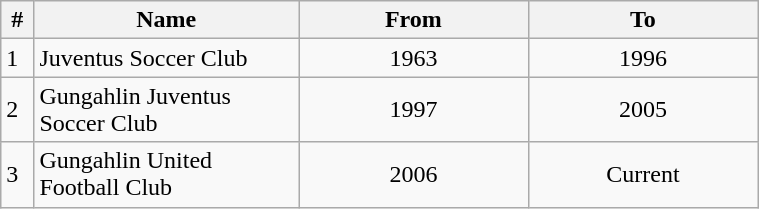<table class="sortable wikitable" style="width:40%;text-align:center">
<tr>
<th width=1%>#</th>
<th width=15%>Name</th>
<th width=13%>From</th>
<th width=13%>To</th>
</tr>
<tr>
<td align=left>1</td>
<td align=left>Juventus Soccer Club</td>
<td>1963</td>
<td>1996</td>
</tr>
<tr>
<td align=left>2</td>
<td align=left>Gungahlin Juventus Soccer Club</td>
<td>1997</td>
<td>2005</td>
</tr>
<tr>
<td align=left>3</td>
<td align=left>Gungahlin United Football Club</td>
<td>2006</td>
<td>Current</td>
</tr>
</table>
